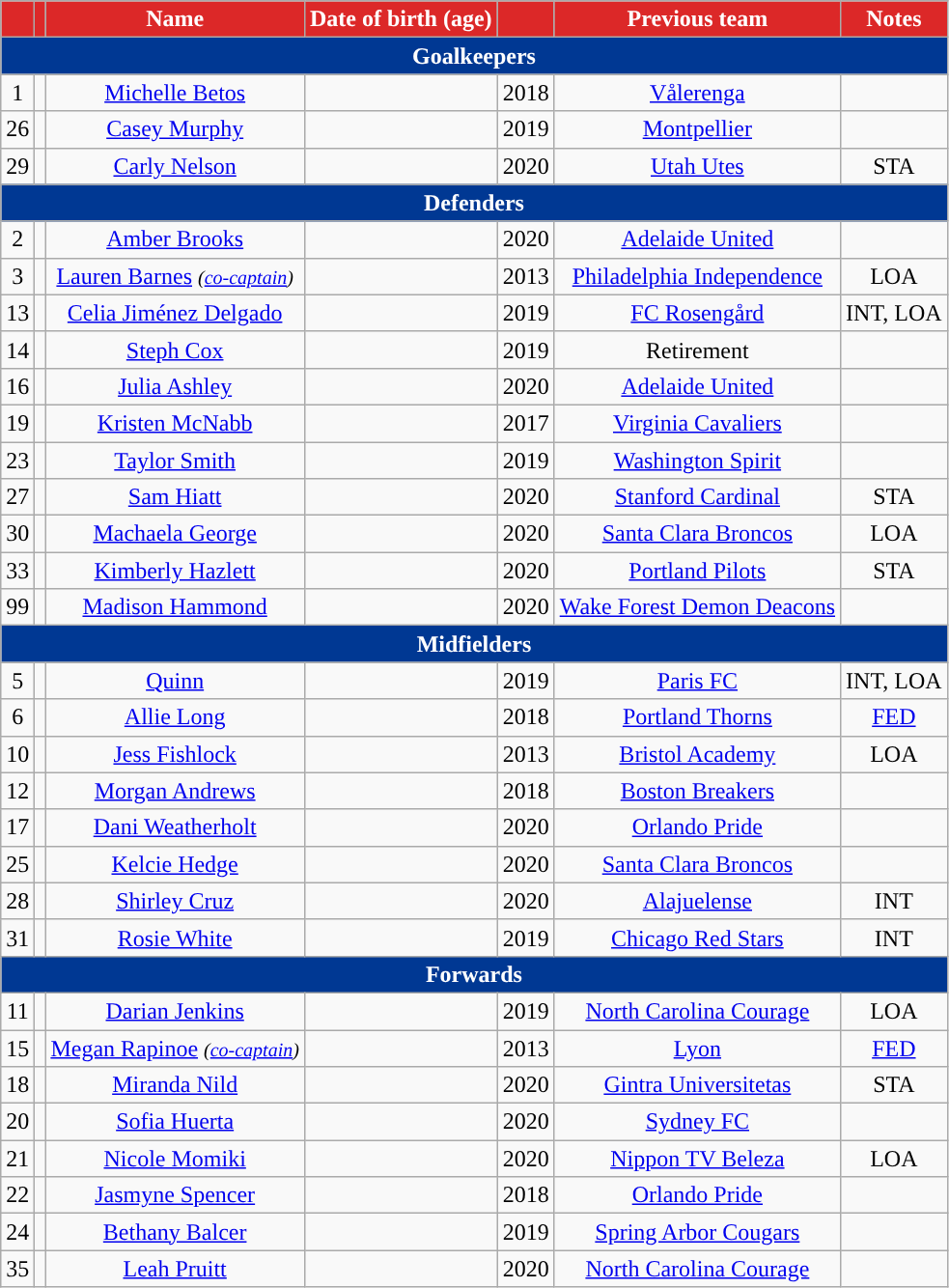<table class="wikitable" style="text-align:center;">
<tr>
<th style="background:#DC2828; color:white;"></th>
<th style="background:#DC2828; color:white;"></th>
<th style="background:#DC2828; color:white;">Name</th>
<th style="background:#DC2828; color:white;">Date of birth (age)</th>
<th style="background:#DC2828; color:white;"></th>
<th style="background:#DC2828; color:white;">Previous team</th>
<th style="background:#DC2828; color:white;">Notes</th>
</tr>
<tr>
<th colspan="7" style="background:#003893; color:white; ">Goalkeepers</th>
</tr>
<tr>
<td>1</td>
<td></td>
<td><a href='#'>Michelle Betos</a></td>
<td></td>
<td>2018</td>
<td> <a href='#'>Vålerenga</a></td>
<td></td>
</tr>
<tr>
<td>26</td>
<td></td>
<td><a href='#'>Casey Murphy</a></td>
<td></td>
<td>2019</td>
<td> <a href='#'>Montpellier</a></td>
<td></td>
</tr>
<tr>
<td>29</td>
<td></td>
<td><a href='#'>Carly Nelson</a></td>
<td></td>
<td>2020</td>
<td> <a href='#'>Utah Utes</a></td>
<td>STA</td>
</tr>
<tr>
<th colspan="7" style="background:#003893; color:white; ">Defenders</th>
</tr>
<tr>
<td>2</td>
<td></td>
<td><a href='#'>Amber Brooks</a></td>
<td></td>
<td>2020</td>
<td> <a href='#'>Adelaide United</a></td>
<td></td>
</tr>
<tr>
<td>3</td>
<td></td>
<td><a href='#'>Lauren Barnes</a> <em><small>(<a href='#'>co-captain</a>)</small></em></td>
<td></td>
<td>2013</td>
<td> <a href='#'>Philadelphia Independence</a></td>
<td>LOA</td>
</tr>
<tr>
<td>13</td>
<td></td>
<td><a href='#'>Celia Jiménez Delgado</a></td>
<td></td>
<td>2019</td>
<td> <a href='#'>FC Rosengård</a></td>
<td>INT, LOA</td>
</tr>
<tr>
<td>14</td>
<td></td>
<td><a href='#'>Steph Cox</a></td>
<td></td>
<td>2019</td>
<td>Retirement</td>
<td></td>
</tr>
<tr>
<td>16</td>
<td></td>
<td><a href='#'>Julia Ashley</a></td>
<td></td>
<td>2020</td>
<td> <a href='#'>Adelaide United</a></td>
<td></td>
</tr>
<tr>
<td>19</td>
<td></td>
<td><a href='#'>Kristen McNabb</a></td>
<td></td>
<td>2017</td>
<td> <a href='#'>Virginia Cavaliers</a></td>
<td></td>
</tr>
<tr>
<td>23</td>
<td></td>
<td><a href='#'>Taylor Smith</a></td>
<td></td>
<td>2019</td>
<td> <a href='#'>Washington Spirit</a></td>
<td></td>
</tr>
<tr>
<td>27</td>
<td></td>
<td><a href='#'>Sam Hiatt</a></td>
<td></td>
<td>2020</td>
<td> <a href='#'>Stanford Cardinal</a></td>
<td>STA</td>
</tr>
<tr>
<td>30</td>
<td></td>
<td><a href='#'>Machaela George</a></td>
<td></td>
<td>2020</td>
<td> <a href='#'>Santa Clara Broncos</a></td>
<td>LOA</td>
</tr>
<tr>
<td>33</td>
<td></td>
<td><a href='#'>Kimberly Hazlett</a></td>
<td></td>
<td>2020</td>
<td> <a href='#'>Portland Pilots</a></td>
<td>STA</td>
</tr>
<tr>
<td>99</td>
<td></td>
<td><a href='#'>Madison Hammond</a></td>
<td></td>
<td>2020</td>
<td> <a href='#'>Wake Forest Demon Deacons</a></td>
<td></td>
</tr>
<tr>
<th colspan="7" style="background:#003893; color:white; ">Midfielders</th>
</tr>
<tr>
<td>5</td>
<td></td>
<td><a href='#'>Quinn</a></td>
<td></td>
<td>2019</td>
<td> <a href='#'>Paris FC</a></td>
<td>INT, LOA</td>
</tr>
<tr>
<td>6</td>
<td></td>
<td><a href='#'>Allie Long</a></td>
<td></td>
<td>2018</td>
<td> <a href='#'>Portland Thorns</a></td>
<td><a href='#'>FED</a></td>
</tr>
<tr>
<td>10</td>
<td></td>
<td><a href='#'>Jess Fishlock</a></td>
<td></td>
<td>2013</td>
<td> <a href='#'>Bristol Academy</a></td>
<td>LOA</td>
</tr>
<tr>
<td>12</td>
<td></td>
<td><a href='#'>Morgan Andrews</a></td>
<td></td>
<td>2018</td>
<td> <a href='#'>Boston Breakers</a></td>
<td></td>
</tr>
<tr>
<td>17</td>
<td></td>
<td><a href='#'>Dani Weatherholt</a></td>
<td></td>
<td>2020</td>
<td> <a href='#'>Orlando Pride</a></td>
<td></td>
</tr>
<tr>
<td>25</td>
<td></td>
<td><a href='#'>Kelcie Hedge</a></td>
<td></td>
<td>2020</td>
<td> <a href='#'>Santa Clara Broncos</a></td>
<td></td>
</tr>
<tr>
<td>28</td>
<td></td>
<td><a href='#'>Shirley Cruz</a></td>
<td></td>
<td>2020</td>
<td> <a href='#'>Alajuelense</a></td>
<td>INT</td>
</tr>
<tr>
<td>31</td>
<td></td>
<td><a href='#'>Rosie White</a></td>
<td></td>
<td>2019</td>
<td> <a href='#'>Chicago Red Stars</a></td>
<td>INT</td>
</tr>
<tr>
<th colspan="7" style="background:#003893; color:white; ">Forwards</th>
</tr>
<tr>
<td>11</td>
<td></td>
<td><a href='#'>Darian Jenkins</a></td>
<td></td>
<td>2019</td>
<td> <a href='#'>North Carolina Courage</a></td>
<td>LOA</td>
</tr>
<tr>
<td>15</td>
<td></td>
<td><a href='#'>Megan Rapinoe</a> <em><small>(<a href='#'>co-captain</a>)</small></em></td>
<td></td>
<td>2013</td>
<td> <a href='#'>Lyon</a></td>
<td><a href='#'>FED</a></td>
</tr>
<tr>
<td>18</td>
<td></td>
<td><a href='#'>Miranda Nild</a></td>
<td></td>
<td>2020</td>
<td> <a href='#'>Gintra Universitetas</a></td>
<td>STA</td>
</tr>
<tr>
<td>20</td>
<td></td>
<td><a href='#'>Sofia Huerta</a></td>
<td></td>
<td>2020</td>
<td> <a href='#'>Sydney FC</a></td>
<td></td>
</tr>
<tr>
<td>21</td>
<td></td>
<td><a href='#'>Nicole Momiki</a></td>
<td></td>
<td>2020</td>
<td> <a href='#'>Nippon TV Beleza</a></td>
<td>LOA</td>
</tr>
<tr>
<td>22</td>
<td></td>
<td><a href='#'>Jasmyne Spencer</a></td>
<td></td>
<td>2018</td>
<td> <a href='#'>Orlando Pride</a></td>
<td></td>
</tr>
<tr>
<td>24</td>
<td></td>
<td><a href='#'>Bethany Balcer</a></td>
<td></td>
<td>2019</td>
<td> <a href='#'>Spring Arbor Cougars</a></td>
<td></td>
</tr>
<tr>
<td>35</td>
<td></td>
<td><a href='#'>Leah Pruitt</a></td>
<td></td>
<td>2020</td>
<td> <a href='#'>North Carolina Courage</a></td>
<td></td>
</tr>
</table>
